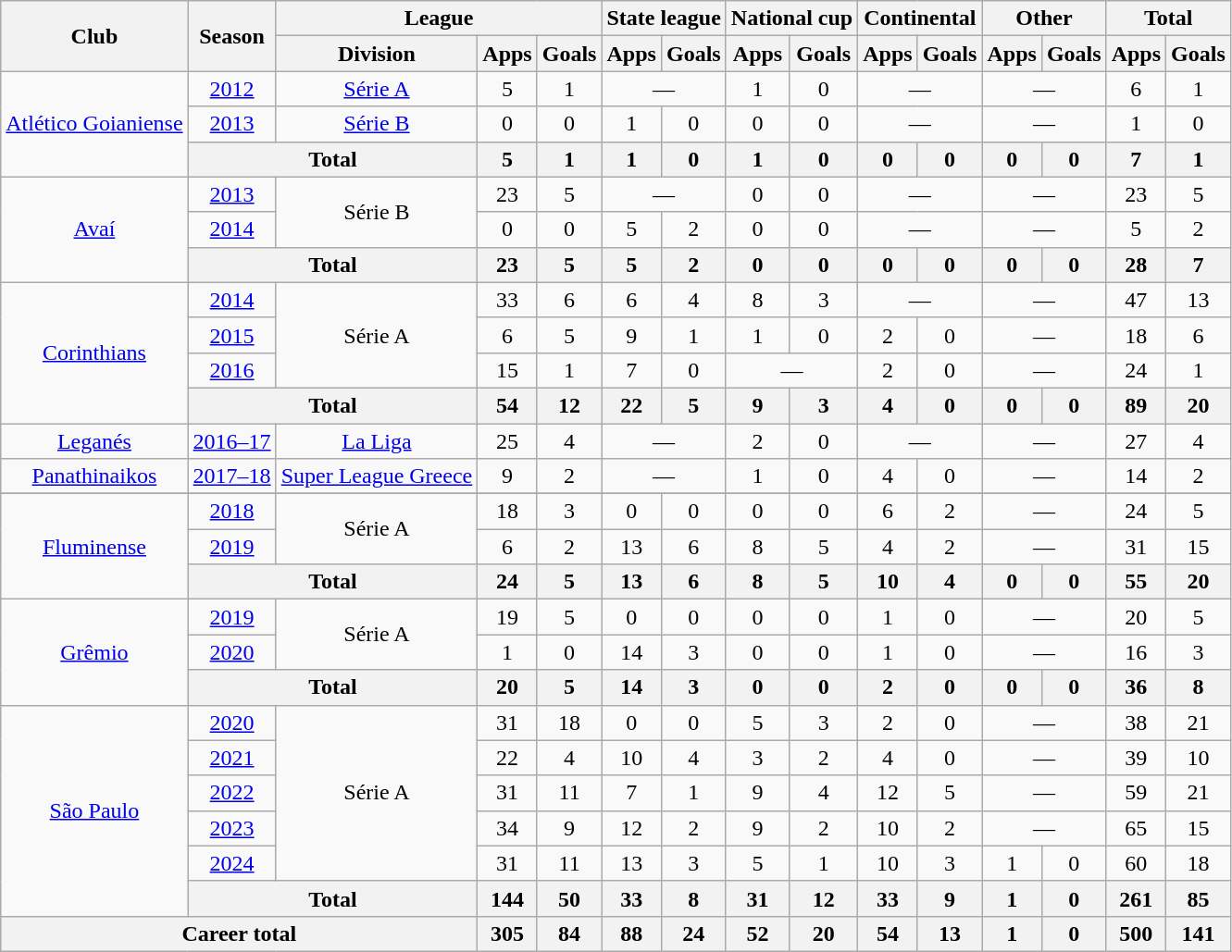<table class="wikitable" style="text-align:center">
<tr>
<th rowspan="2">Club</th>
<th rowspan="2">Season</th>
<th colspan="3">League</th>
<th colspan="2">State league</th>
<th colspan="2">National cup</th>
<th colspan="2">Continental</th>
<th colspan="2">Other</th>
<th colspan="2">Total</th>
</tr>
<tr>
<th>Division</th>
<th>Apps</th>
<th>Goals</th>
<th>Apps</th>
<th>Goals</th>
<th>Apps</th>
<th>Goals</th>
<th>Apps</th>
<th>Goals</th>
<th>Apps</th>
<th>Goals</th>
<th>Apps</th>
<th>Goals</th>
</tr>
<tr>
<td rowspan="3"><a href='#'>Atlético Goianiense</a></td>
<td><a href='#'>2012</a></td>
<td><a href='#'>Série A</a></td>
<td>5</td>
<td>1</td>
<td colspan="2">—</td>
<td>1</td>
<td>0</td>
<td colspan="2">—</td>
<td colspan="2">—</td>
<td>6</td>
<td>1</td>
</tr>
<tr>
<td><a href='#'>2013</a></td>
<td><a href='#'>Série B</a></td>
<td>0</td>
<td>0</td>
<td>1</td>
<td>0</td>
<td>0</td>
<td>0</td>
<td colspan="2">—</td>
<td colspan="2">—</td>
<td>1</td>
<td>0</td>
</tr>
<tr>
<th colspan="2">Total</th>
<th>5</th>
<th>1</th>
<th>1</th>
<th>0</th>
<th>1</th>
<th>0</th>
<th>0</th>
<th>0</th>
<th>0</th>
<th>0</th>
<th>7</th>
<th>1</th>
</tr>
<tr>
<td rowspan="3"><a href='#'>Avaí</a></td>
<td><a href='#'>2013</a></td>
<td rowspan="2">Série B</td>
<td>23</td>
<td>5</td>
<td colspan="2">—</td>
<td>0</td>
<td>0</td>
<td colspan="2">—</td>
<td colspan="2">—</td>
<td>23</td>
<td>5</td>
</tr>
<tr>
<td><a href='#'>2014</a></td>
<td>0</td>
<td>0</td>
<td>5</td>
<td>2</td>
<td>0</td>
<td>0</td>
<td colspan="2">—</td>
<td colspan="2">—</td>
<td>5</td>
<td>2</td>
</tr>
<tr>
<th colspan="2">Total</th>
<th>23</th>
<th>5</th>
<th>5</th>
<th>2</th>
<th>0</th>
<th>0</th>
<th>0</th>
<th>0</th>
<th>0</th>
<th>0</th>
<th>28</th>
<th>7</th>
</tr>
<tr>
<td rowspan="4"><a href='#'>Corinthians</a></td>
<td><a href='#'>2014</a></td>
<td rowspan="3">Série A</td>
<td>33</td>
<td>6</td>
<td>6</td>
<td>4</td>
<td>8</td>
<td>3</td>
<td colspan="2">—</td>
<td colspan="2">—</td>
<td>47</td>
<td>13</td>
</tr>
<tr>
<td><a href='#'>2015</a></td>
<td>6</td>
<td>5</td>
<td>9</td>
<td>1</td>
<td>1</td>
<td>0</td>
<td>2</td>
<td>0</td>
<td colspan="2">—</td>
<td>18</td>
<td>6</td>
</tr>
<tr>
<td><a href='#'>2016</a></td>
<td>15</td>
<td>1</td>
<td>7</td>
<td>0</td>
<td colspan="2">—</td>
<td>2</td>
<td>0</td>
<td colspan="2">—</td>
<td>24</td>
<td>1</td>
</tr>
<tr>
<th colspan="2">Total</th>
<th>54</th>
<th>12</th>
<th>22</th>
<th>5</th>
<th>9</th>
<th>3</th>
<th>4</th>
<th>0</th>
<th>0</th>
<th>0</th>
<th>89</th>
<th>20</th>
</tr>
<tr>
<td><a href='#'>Leganés</a></td>
<td><a href='#'>2016–17</a></td>
<td><a href='#'>La Liga</a></td>
<td>25</td>
<td>4</td>
<td colspan="2">—</td>
<td>2</td>
<td>0</td>
<td colspan="2">—</td>
<td colspan="2">—</td>
<td>27</td>
<td>4</td>
</tr>
<tr>
<td><a href='#'>Panathinaikos</a></td>
<td><a href='#'>2017–18</a></td>
<td><a href='#'>Super League Greece</a></td>
<td>9</td>
<td>2</td>
<td colspan="2">—</td>
<td>1</td>
<td>0</td>
<td>4</td>
<td>0</td>
<td colspan="2">—</td>
<td>14</td>
<td>2</td>
</tr>
<tr>
</tr>
<tr>
<td rowspan="3"><a href='#'>Fluminense</a></td>
<td><a href='#'>2018</a></td>
<td rowspan="2">Série A</td>
<td>18</td>
<td>3</td>
<td>0</td>
<td>0</td>
<td>0</td>
<td>0</td>
<td>6</td>
<td>2</td>
<td colspan="2">—</td>
<td>24</td>
<td>5</td>
</tr>
<tr>
<td><a href='#'>2019</a></td>
<td>6</td>
<td>2</td>
<td>13</td>
<td>6</td>
<td>8</td>
<td>5</td>
<td>4</td>
<td>2</td>
<td colspan="2">—</td>
<td>31</td>
<td>15</td>
</tr>
<tr>
<th colspan="2">Total</th>
<th>24</th>
<th>5</th>
<th>13</th>
<th>6</th>
<th>8</th>
<th>5</th>
<th>10</th>
<th>4</th>
<th>0</th>
<th>0</th>
<th>55</th>
<th>20</th>
</tr>
<tr>
<td rowspan="3"><a href='#'>Grêmio</a></td>
<td><a href='#'>2019</a></td>
<td rowspan="2">Série A</td>
<td>19</td>
<td>5</td>
<td>0</td>
<td>0</td>
<td>0</td>
<td>0</td>
<td>1</td>
<td>0</td>
<td colspan="2">—</td>
<td>20</td>
<td>5</td>
</tr>
<tr>
<td><a href='#'>2020</a></td>
<td>1</td>
<td>0</td>
<td>14</td>
<td>3</td>
<td>0</td>
<td>0</td>
<td>1</td>
<td>0</td>
<td colspan="2">—</td>
<td>16</td>
<td>3</td>
</tr>
<tr>
<th colspan="2">Total</th>
<th>20</th>
<th>5</th>
<th>14</th>
<th>3</th>
<th>0</th>
<th>0</th>
<th>2</th>
<th>0</th>
<th>0</th>
<th>0</th>
<th>36</th>
<th>8</th>
</tr>
<tr>
<td rowspan="6"><a href='#'>São Paulo</a></td>
<td><a href='#'>2020</a></td>
<td rowspan="5">Série A</td>
<td>31</td>
<td>18</td>
<td>0</td>
<td>0</td>
<td>5</td>
<td>3</td>
<td>2</td>
<td>0</td>
<td colspan="2">—</td>
<td>38</td>
<td>21</td>
</tr>
<tr>
<td><a href='#'>2021</a></td>
<td>22</td>
<td>4</td>
<td>10</td>
<td>4</td>
<td>3</td>
<td>2</td>
<td>4</td>
<td>0</td>
<td colspan="2">—</td>
<td>39</td>
<td>10</td>
</tr>
<tr>
<td><a href='#'>2022</a></td>
<td>31</td>
<td>11</td>
<td>7</td>
<td>1</td>
<td>9</td>
<td>4</td>
<td>12</td>
<td>5</td>
<td colspan="2">—</td>
<td>59</td>
<td>21</td>
</tr>
<tr>
<td><a href='#'>2023</a></td>
<td>34</td>
<td>9</td>
<td>12</td>
<td>2</td>
<td>9</td>
<td>2</td>
<td>10</td>
<td>2</td>
<td colspan="2">—</td>
<td>65</td>
<td>15</td>
</tr>
<tr>
<td><a href='#'>2024</a></td>
<td>31</td>
<td>11</td>
<td>13</td>
<td>3</td>
<td>5</td>
<td>1</td>
<td>10</td>
<td>3</td>
<td>1</td>
<td>0</td>
<td>60</td>
<td>18</td>
</tr>
<tr>
<th colspan="2">Total</th>
<th>144</th>
<th>50</th>
<th>33</th>
<th>8</th>
<th>31</th>
<th>12</th>
<th>33</th>
<th>9</th>
<th>1</th>
<th>0</th>
<th>261</th>
<th>85</th>
</tr>
<tr>
<th colspan="3">Career total</th>
<th>305</th>
<th>84</th>
<th>88</th>
<th>24</th>
<th>52</th>
<th>20</th>
<th>54</th>
<th>13</th>
<th>1</th>
<th>0</th>
<th>500</th>
<th>141</th>
</tr>
</table>
